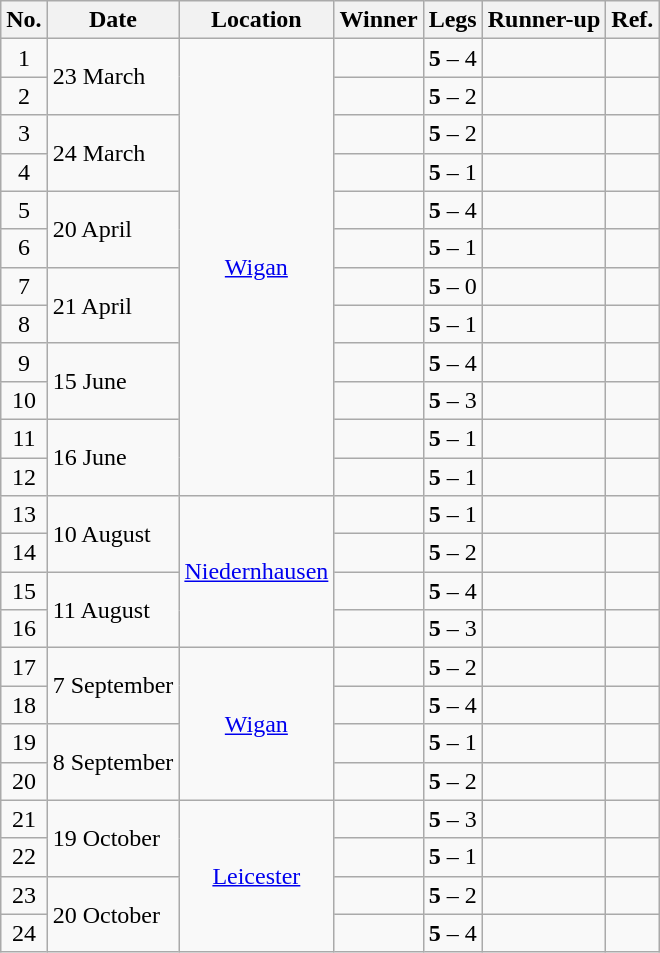<table class="wikitable">
<tr>
<th>No.</th>
<th>Date</th>
<th>Location</th>
<th>Winner</th>
<th>Legs</th>
<th>Runner-up</th>
<th>Ref.</th>
</tr>
<tr>
<td align=center>1</td>
<td align=left nowrap rowspan="2">23 March</td>
<td align="center" rowspan="12"> <a href='#'>Wigan</a></td>
<td align="right"></td>
<td align="center"><strong>5</strong> – 4</td>
<td></td>
<td align="center"></td>
</tr>
<tr>
<td align=center>2</td>
<td align="right"></td>
<td align="center"><strong>5</strong> – 2</td>
<td></td>
<td align="center"></td>
</tr>
<tr>
<td align=center>3</td>
<td align=left nowrap rowspan="2">24 March</td>
<td align="right"></td>
<td align="center"><strong>5</strong> – 2</td>
<td></td>
<td align="center"></td>
</tr>
<tr>
<td align=center>4</td>
<td align="right"></td>
<td align="center"><strong>5</strong> – 1</td>
<td></td>
<td align="center"></td>
</tr>
<tr>
<td align=center>5</td>
<td align=left nowrap rowspan="2">20 April</td>
<td align="right"></td>
<td align="center"><strong>5</strong> – 4</td>
<td></td>
<td align="center"></td>
</tr>
<tr>
<td align=center>6</td>
<td align="right"></td>
<td align="center"><strong>5</strong> – 1</td>
<td></td>
<td align="center"></td>
</tr>
<tr>
<td align=center>7</td>
<td align=left nowrap rowspan="2">21 April</td>
<td align="right"></td>
<td align="center"><strong>5</strong> – 0</td>
<td></td>
<td align="center"></td>
</tr>
<tr>
<td align=center>8</td>
<td align="right"></td>
<td align="center"><strong>5</strong> – 1</td>
<td></td>
<td align="center"></td>
</tr>
<tr>
<td align=center>9</td>
<td align=left nowrap rowspan="2">15 June</td>
<td align="right"></td>
<td align="center"><strong>5</strong> – 4</td>
<td></td>
<td align="center"></td>
</tr>
<tr>
<td align=center>10</td>
<td align="right"></td>
<td align="center"><strong>5</strong> – 3</td>
<td></td>
<td align="center"></td>
</tr>
<tr>
<td align=center>11</td>
<td align=left nowrap rowspan="2">16 June</td>
<td align="right"></td>
<td align="center"><strong>5</strong> – 1</td>
<td></td>
<td align="center"></td>
</tr>
<tr>
<td align=center>12</td>
<td align="right"></td>
<td align="center"><strong>5</strong> – 1</td>
<td></td>
<td align="center"></td>
</tr>
<tr>
<td align=center>13</td>
<td align=left nowrap rowspan="2">10 August</td>
<td align="center" rowspan="4"> <a href='#'>Niedernhausen</a></td>
<td align="right"></td>
<td align="center"><strong>5</strong> – 1</td>
<td></td>
<td align="center"></td>
</tr>
<tr>
<td align=center>14</td>
<td align="right"></td>
<td align="center"><strong>5</strong> – 2</td>
<td></td>
<td align="center"></td>
</tr>
<tr>
<td align=center>15</td>
<td align=left nowrap rowspan="2">11 August</td>
<td align="right"></td>
<td align="center"><strong>5</strong> – 4</td>
<td></td>
<td align="center"></td>
</tr>
<tr>
<td align=center>16</td>
<td align="right"></td>
<td align="center"><strong>5</strong> – 3</td>
<td></td>
<td align="center"></td>
</tr>
<tr>
<td align=center>17</td>
<td align=left nowrap rowspan="2">7 September</td>
<td align="center" rowspan="4"> <a href='#'>Wigan</a></td>
<td align="right"></td>
<td align="center"><strong>5</strong> – 2</td>
<td></td>
<td align="center"></td>
</tr>
<tr>
<td align=center>18</td>
<td align="right"></td>
<td align="center"><strong>5</strong> – 4</td>
<td></td>
<td align="center"></td>
</tr>
<tr>
<td align=center>19</td>
<td align=left nowrap rowspan="2">8 September</td>
<td align="right"></td>
<td align="center"><strong>5</strong> – 1</td>
<td></td>
<td align="center"></td>
</tr>
<tr>
<td align=center>20</td>
<td align="right"></td>
<td align="center"><strong>5</strong> – 2</td>
<td></td>
<td align="center"></td>
</tr>
<tr>
<td align=center>21</td>
<td align=left nowrap rowspan="2">19 October</td>
<td align="center" rowspan="4"> <a href='#'>Leicester</a></td>
<td align="right"></td>
<td align="center"><strong>5</strong> – 3</td>
<td></td>
<td align="center"></td>
</tr>
<tr>
<td align=center>22</td>
<td align="right"></td>
<td align="center"><strong>5</strong> – 1</td>
<td></td>
<td align="center"></td>
</tr>
<tr>
<td align=center>23</td>
<td align=left nowrap rowspan="2">20 October</td>
<td align="right"></td>
<td align="center"><strong>5</strong> – 2</td>
<td></td>
<td align="center"></td>
</tr>
<tr>
<td align=center>24</td>
<td align="right"></td>
<td align="center"><strong>5</strong> – 4</td>
<td></td>
<td align="center"></td>
</tr>
</table>
